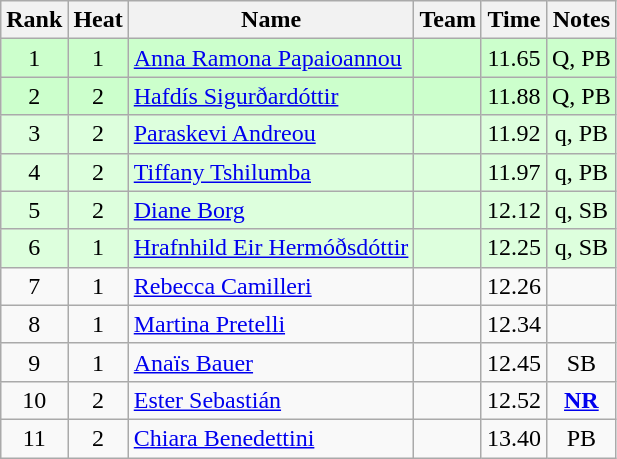<table class="wikitable sortable" style="text-align:center">
<tr>
<th>Rank</th>
<th>Heat</th>
<th>Name</th>
<th>Team</th>
<th>Time</th>
<th>Notes</th>
</tr>
<tr bgcolor=ccffcc>
<td>1</td>
<td>1</td>
<td align="left"><a href='#'>Anna Ramona Papaioannou</a></td>
<td align=left></td>
<td>11.65</td>
<td>Q, PB</td>
</tr>
<tr bgcolor=ccffcc>
<td>2</td>
<td>2</td>
<td align="left"><a href='#'>Hafdís Sigurðardóttir</a></td>
<td align=left></td>
<td>11.88</td>
<td>Q, PB</td>
</tr>
<tr bgcolor=ddffdd>
<td>3</td>
<td>2</td>
<td align="left"><a href='#'>Paraskevi Andreou</a></td>
<td align=left></td>
<td>11.92</td>
<td>q, PB</td>
</tr>
<tr bgcolor=ddffdd>
<td>4</td>
<td>2</td>
<td align="left"><a href='#'>Tiffany Tshilumba</a></td>
<td align=left></td>
<td>11.97</td>
<td>q, PB</td>
</tr>
<tr bgcolor=ddffdd>
<td>5</td>
<td>2</td>
<td align="left"><a href='#'>Diane Borg</a></td>
<td align=left></td>
<td>12.12</td>
<td>q, SB</td>
</tr>
<tr bgcolor=ddffdd>
<td>6</td>
<td>1</td>
<td align="left"><a href='#'>Hrafnhild Eir Hermóðsdóttir</a></td>
<td align=left></td>
<td>12.25</td>
<td>q, SB</td>
</tr>
<tr>
<td>7</td>
<td>1</td>
<td align="left"><a href='#'>Rebecca Camilleri</a></td>
<td align="left"></td>
<td>12.26</td>
<td></td>
</tr>
<tr>
<td>8</td>
<td>1</td>
<td align="left"><a href='#'>Martina Pretelli</a></td>
<td align="left"></td>
<td>12.34</td>
<td></td>
</tr>
<tr>
<td>9</td>
<td>1</td>
<td align="left"><a href='#'>Anaïs Bauer</a></td>
<td align="left"></td>
<td>12.45</td>
<td>SB</td>
</tr>
<tr>
<td>10</td>
<td>2</td>
<td align="left"><a href='#'>Ester Sebastián</a></td>
<td align="left"></td>
<td>12.52</td>
<td><strong><a href='#'>NR</a></strong></td>
</tr>
<tr>
<td>11</td>
<td>2</td>
<td align="left"><a href='#'>Chiara Benedettini</a></td>
<td align="left"></td>
<td>13.40</td>
<td>PB</td>
</tr>
</table>
